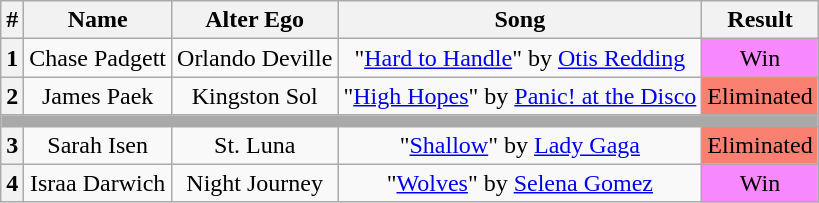<table class="wikitable plainrowheaders" style="text-align: center;">
<tr>
<th>#</th>
<th>Name</th>
<th>Alter Ego</th>
<th>Song</th>
<th>Result</th>
</tr>
<tr>
<th>1</th>
<td>Chase Padgett</td>
<td>Orlando Deville</td>
<td>"<a href='#'>Hard to Handle</a>" by <a href='#'>Otis Redding</a></td>
<td bgcolor="#F888FD">Win</td>
</tr>
<tr>
<th>2</th>
<td>James Paek</td>
<td>Kingston Sol</td>
<td>"<a href='#'>High Hopes</a>" by <a href='#'>Panic! at the Disco</a></td>
<td bgcolor=salmon>Eliminated</td>
</tr>
<tr>
<td colspan="6" style="background:darkgray"></td>
</tr>
<tr>
<th>3</th>
<td>Sarah Isen</td>
<td>St. Luna</td>
<td>"<a href='#'>Shallow</a>" by <a href='#'>Lady Gaga</a></td>
<td bgcolor=salmon>Eliminated</td>
</tr>
<tr>
<th>4</th>
<td>Israa Darwich</td>
<td>Night Journey</td>
<td>"<a href='#'>Wolves</a>" by <a href='#'>Selena Gomez</a></td>
<td bgcolor="#F888FD">Win</td>
</tr>
</table>
